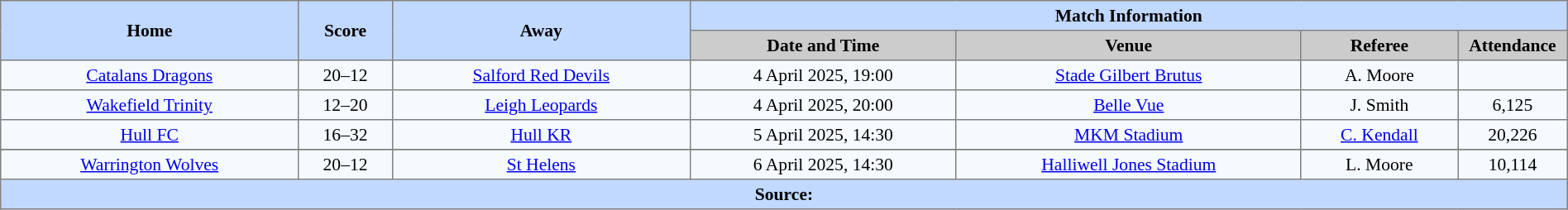<table border=1 style="border-collapse:collapse; font-size:90%; text-align:center"; cellpadding=3 cellspacing=0 width=100%>
<tr bgcolor="#c1d8ff">
<th rowspan=2 width=19%>Home</th>
<th rowspan=2 width=6%>Score</th>
<th rowspan=2 width=19%>Away</th>
<th colspan=4>Match Information</th>
</tr>
<tr bgcolor="#cccccc">
<th width=17%>Date and Time</th>
<th width=22%>Venue</th>
<th width=10%>Referee</th>
<th width=7%>Attendance</th>
</tr>
<tr bgcolor=#f5faff>
<td><a href='#'>Catalans Dragons</a></td>
<td>20–12</td>
<td><a href='#'>Salford Red Devils</a></td>
<td>4 April 2025, 19:00</td>
<td><a href='#'>Stade Gilbert Brutus</a></td>
<td>A. Moore</td>
<td></td>
</tr>
<tr bgcolor=#f5faff>
<td><a href='#'>Wakefield Trinity</a></td>
<td>12–20</td>
<td><a href='#'>Leigh Leopards</a></td>
<td>4 April 2025, 20:00</td>
<td><a href='#'>Belle Vue</a></td>
<td>J. Smith</td>
<td>6,125</td>
</tr>
<tr bgcolor=#f5faff>
<td><a href='#'>Hull FC</a></td>
<td>16–32</td>
<td><a href='#'>Hull KR</a></td>
<td>5 April 2025, 14:30</td>
<td><a href='#'>MKM Stadium</a></td>
<td><a href='#'>C. Kendall</a></td>
<td>20,226</td>
</tr>
<tr>
</tr>
<tr bgcolor=#f5faff>
<td><a href='#'>Warrington Wolves</a></td>
<td>20–12</td>
<td><a href='#'>St Helens</a></td>
<td>6 April 2025, 14:30</td>
<td><a href='#'>Halliwell Jones Stadium</a></td>
<td>L. Moore</td>
<td>10,114</td>
</tr>
<tr style="background:#c1d8ff;">
<th colspan=7>Source:</th>
</tr>
</table>
